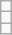<table class="wikitable">
<tr>
<td></td>
</tr>
<tr>
<td></td>
</tr>
<tr>
<td></td>
</tr>
</table>
